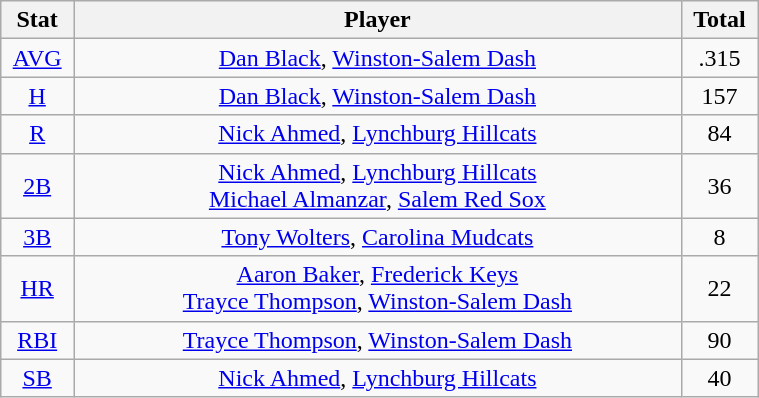<table class="wikitable" width="40%" style="text-align:center;">
<tr>
<th width="5%">Stat</th>
<th width="60%">Player</th>
<th width="5%">Total</th>
</tr>
<tr>
<td><a href='#'>AVG</a></td>
<td><a href='#'>Dan Black</a>, <a href='#'>Winston-Salem Dash</a></td>
<td>.315</td>
</tr>
<tr>
<td><a href='#'>H</a></td>
<td><a href='#'>Dan Black</a>, <a href='#'>Winston-Salem Dash</a></td>
<td>157</td>
</tr>
<tr>
<td><a href='#'>R</a></td>
<td><a href='#'>Nick Ahmed</a>, <a href='#'>Lynchburg Hillcats</a></td>
<td>84</td>
</tr>
<tr>
<td><a href='#'>2B</a></td>
<td><a href='#'>Nick Ahmed</a>, <a href='#'>Lynchburg Hillcats</a> <br> <a href='#'>Michael Almanzar</a>, <a href='#'>Salem Red Sox</a></td>
<td>36</td>
</tr>
<tr>
<td><a href='#'>3B</a></td>
<td><a href='#'>Tony Wolters</a>, <a href='#'>Carolina Mudcats</a></td>
<td>8</td>
</tr>
<tr>
<td><a href='#'>HR</a></td>
<td><a href='#'>Aaron Baker</a>, <a href='#'>Frederick Keys</a> <br> <a href='#'>Trayce Thompson</a>, <a href='#'>Winston-Salem Dash</a></td>
<td>22</td>
</tr>
<tr>
<td><a href='#'>RBI</a></td>
<td><a href='#'>Trayce Thompson</a>, <a href='#'>Winston-Salem Dash</a></td>
<td>90</td>
</tr>
<tr>
<td><a href='#'>SB</a></td>
<td><a href='#'>Nick Ahmed</a>, <a href='#'>Lynchburg Hillcats</a></td>
<td>40</td>
</tr>
</table>
